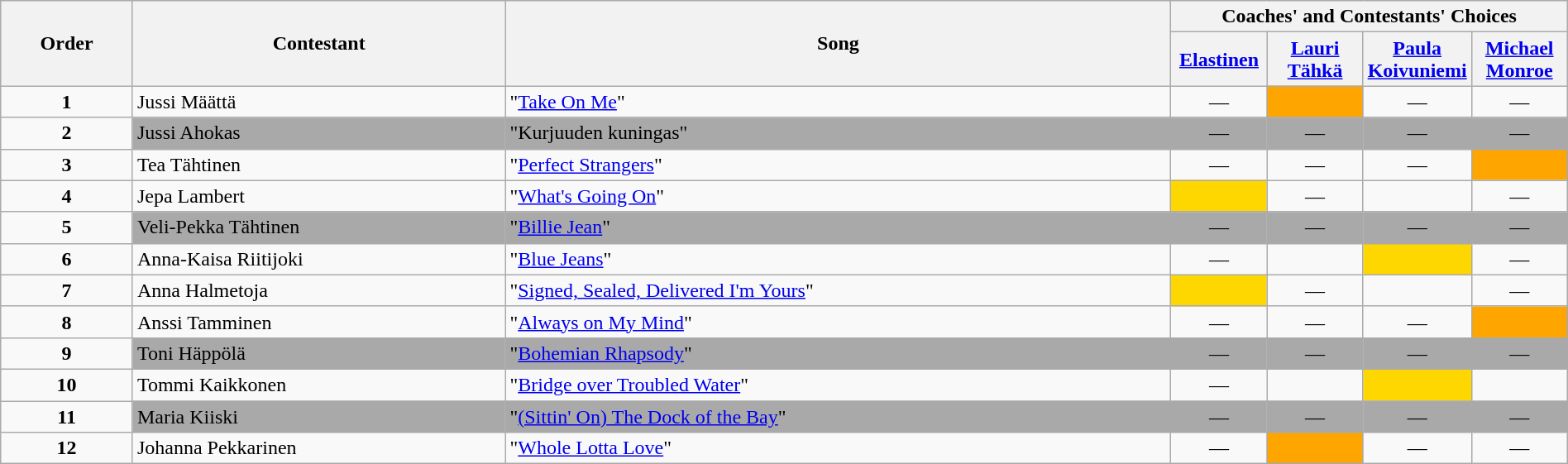<table class="wikitable" style="width:100%;">
<tr>
<th rowspan=2>Order</th>
<th rowspan=2>Contestant</th>
<th rowspan=2>Song</th>
<th colspan=4>Coaches' and Contestants' Choices</th>
</tr>
<tr>
<th width="70"><a href='#'>Elastinen</a></th>
<th width="70"><a href='#'>Lauri Tähkä</a></th>
<th width="70"><a href='#'>Paula Koivuniemi</a></th>
<th width="70"><a href='#'>Michael Monroe</a></th>
</tr>
<tr>
<td align="center"><strong>1</strong></td>
<td>Jussi Määttä</td>
<td>"<a href='#'>Take On Me</a>"</td>
<td align="center">—</td>
<td style="background:orange;text-align:center;"></td>
<td align="center">—</td>
<td align="center">—</td>
</tr>
<tr>
<td align="center"><strong>2</strong></td>
<td style="background:darkgrey;text-align:left;">Jussi Ahokas</td>
<td style="background:darkgrey;text-align:left;">"Kurjuuden kuningas"</td>
<td style="background:darkgrey;text-align:center;">—</td>
<td style="background:darkgrey;text-align:center;">—</td>
<td style="background:darkgrey;text-align:center;">—</td>
<td style="background:darkgrey;text-align:center;">—</td>
</tr>
<tr>
<td align="center"><strong>3</strong></td>
<td>Tea Tähtinen</td>
<td>"<a href='#'>Perfect Strangers</a>"</td>
<td align="center">—</td>
<td align="center">—</td>
<td align="center">—</td>
<td style="background:orange;text-align:center;"></td>
</tr>
<tr>
<td align="center"><strong>4</strong></td>
<td>Jepa Lambert</td>
<td>"<a href='#'>What's Going On</a>"</td>
<td style="background:gold;text-align:center;"></td>
<td align="center">—</td>
<td style=";text-align:center;"></td>
<td align="center">—</td>
</tr>
<tr>
<td align="center"><strong>5</strong></td>
<td style="background:darkgrey;text-align:left;">Veli-Pekka Tähtinen</td>
<td style="background:darkgrey;text-align:left;">"<a href='#'>Billie Jean</a>"</td>
<td style="background:darkgrey;text-align:center;">—</td>
<td style="background:darkgrey;text-align:center;">—</td>
<td style="background:darkgrey;text-align:center;">—</td>
<td style="background:darkgrey;text-align:center;">—</td>
</tr>
<tr>
<td align="center"><strong>6</strong></td>
<td>Anna-Kaisa Riitijoki</td>
<td>"<a href='#'>Blue Jeans</a>"</td>
<td align="center">—</td>
<td style=";text-align:center;"></td>
<td style="background:gold;text-align:center;"></td>
<td align="center">—</td>
</tr>
<tr>
<td align="center"><strong>7</strong></td>
<td>Anna Halmetoja</td>
<td>"<a href='#'>Signed, Sealed, Delivered I'm Yours</a>"</td>
<td style="background:gold;text-align:center;"></td>
<td align="center">—</td>
<td style=";text-align:center;"></td>
<td align="center">—</td>
</tr>
<tr>
<td align="center"><strong>8</strong></td>
<td>Anssi Tamminen</td>
<td>"<a href='#'>Always on My Mind</a>"</td>
<td align="center">—</td>
<td align="center">—</td>
<td align="center">—</td>
<td style="background:orange;text-align:center;"></td>
</tr>
<tr>
<td align="center"><strong>9</strong></td>
<td style="background:darkgrey;text-align:left;">Toni Häppölä</td>
<td style="background:darkgrey;text-align:left;">"<a href='#'>Bohemian Rhapsody</a>"</td>
<td style="background:darkgrey;text-align:center;">—</td>
<td style="background:darkgrey;text-align:center;">—</td>
<td style="background:darkgrey;text-align:center;">—</td>
<td style="background:darkgrey;text-align:center;">—</td>
</tr>
<tr>
<td align="center"><strong>10</strong></td>
<td>Tommi Kaikkonen</td>
<td>"<a href='#'>Bridge over Troubled Water</a>"</td>
<td align="center">—</td>
<td style=";text-align:center;"></td>
<td style="background:gold;text-align:center;"></td>
<td style=";text-align:center;"></td>
</tr>
<tr>
<td align="center"><strong>11</strong></td>
<td style="background:darkgrey;text-align:left;">Maria Kiiski</td>
<td style="background:darkgrey;text-align:left;">"<a href='#'>(Sittin' On) The Dock of the Bay</a>"</td>
<td style="background:darkgrey;text-align:center;">—</td>
<td style="background:darkgrey;text-align:center;">—</td>
<td style="background:darkgrey;text-align:center;">—</td>
<td style="background:darkgrey;text-align:center;">—</td>
</tr>
<tr>
<td align="center"><strong>12</strong></td>
<td>Johanna Pekkarinen</td>
<td>"<a href='#'>Whole Lotta Love</a>"</td>
<td align="center">—</td>
<td style="background:orange;text-align:center;"></td>
<td align="center">—</td>
<td align="center">—</td>
</tr>
</table>
